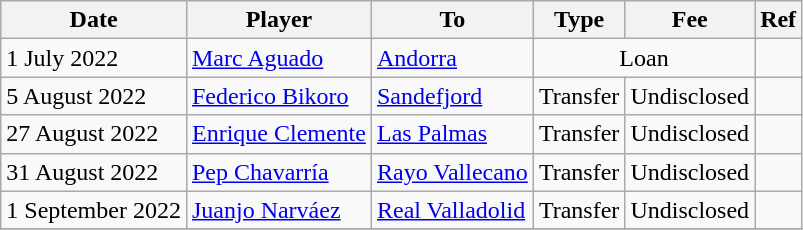<table class="wikitable">
<tr>
<th>Date</th>
<th>Player</th>
<th>To</th>
<th>Type</th>
<th>Fee</th>
<th>Ref</th>
</tr>
<tr>
<td>1 July 2022</td>
<td> <a href='#'>Marc Aguado</a></td>
<td><a href='#'>Andorra</a></td>
<td colspan=2 align=center>Loan</td>
<td align=center></td>
</tr>
<tr>
<td>5 August 2022</td>
<td> <a href='#'>Federico Bikoro</a></td>
<td> <a href='#'>Sandefjord</a></td>
<td align=center>Transfer</td>
<td align=center>Undisclosed</td>
<td align=center></td>
</tr>
<tr>
<td>27 August 2022</td>
<td> <a href='#'>Enrique Clemente</a></td>
<td><a href='#'>Las Palmas</a></td>
<td align=center>Transfer</td>
<td align=center>Undisclosed</td>
<td align=center></td>
</tr>
<tr>
<td>31 August 2022</td>
<td> <a href='#'>Pep Chavarría</a></td>
<td><a href='#'>Rayo Vallecano</a></td>
<td align=center>Transfer</td>
<td align=center>Undisclosed</td>
<td align=center></td>
</tr>
<tr>
<td>1 September 2022</td>
<td> <a href='#'>Juanjo Narváez</a></td>
<td><a href='#'>Real Valladolid</a></td>
<td align=center>Transfer</td>
<td align=center>Undisclosed</td>
<td align=center></td>
</tr>
<tr>
</tr>
</table>
